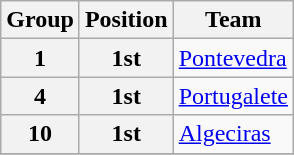<table class="wikitable">
<tr>
<th>Group</th>
<th>Position</th>
<th>Team</th>
</tr>
<tr>
<th>1</th>
<th>1st</th>
<td><a href='#'>Pontevedra</a></td>
</tr>
<tr>
<th>4</th>
<th>1st</th>
<td><a href='#'>Portugalete</a></td>
</tr>
<tr>
<th>10</th>
<th>1st</th>
<td><a href='#'>Algeciras</a></td>
</tr>
<tr>
</tr>
</table>
